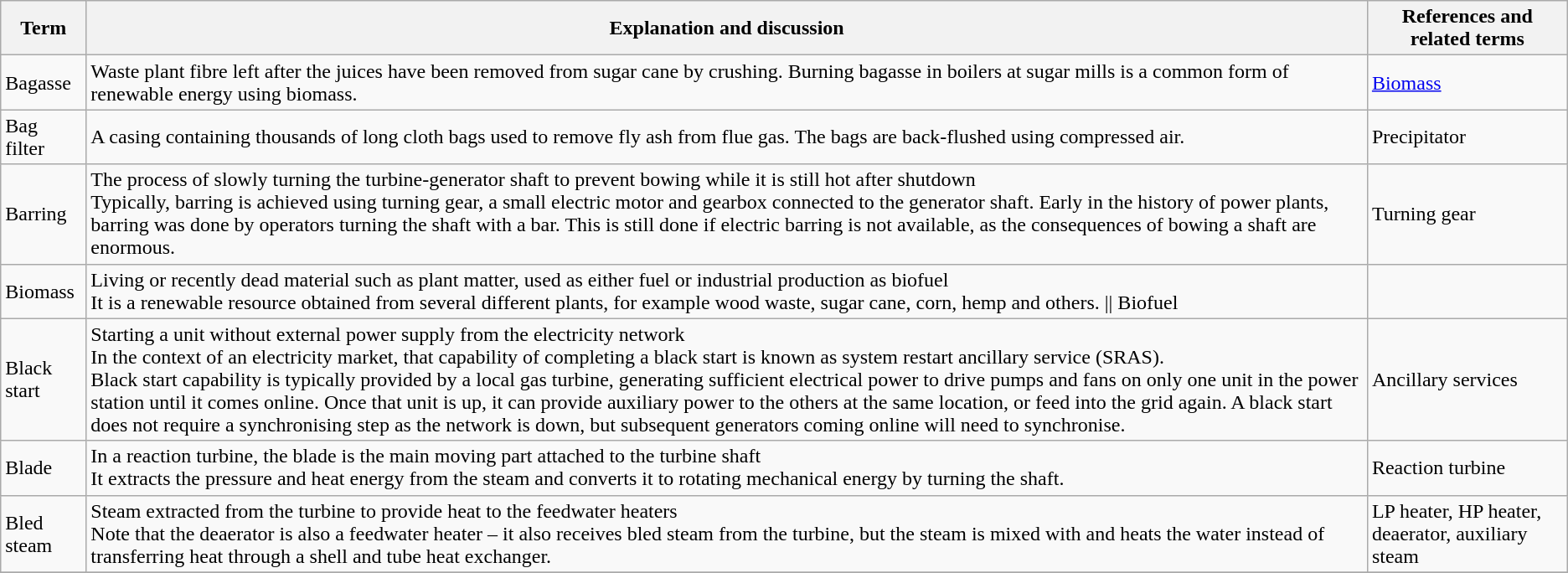<table class="wikitable">
<tr>
<th>Term</th>
<th>Explanation and discussion</th>
<th>References and related terms</th>
</tr>
<tr>
<td>Bagasse</td>
<td>Waste plant fibre left after the juices have been removed from sugar cane by crushing. Burning bagasse in boilers at sugar mills is a common form of renewable energy using biomass.</td>
<td><a href='#'>Biomass</a></td>
</tr>
<tr>
<td>Bag filter</td>
<td>A casing containing thousands of long cloth bags used to remove fly ash from flue gas. The bags are back-flushed using compressed air.</td>
<td>Precipitator</td>
</tr>
<tr>
<td>Barring</td>
<td>The process of slowly turning the turbine-generator shaft to prevent bowing while it is still hot after shutdown<br>Typically, barring is achieved using turning gear, a small electric motor and gearbox connected to the generator shaft.  Early in the history of power plants, barring was done by operators turning the shaft with a bar.  This is still done if electric barring is not available, as the consequences of bowing a shaft are enormous.</td>
<td>Turning gear</td>
</tr>
<tr>
<td>Biomass</td>
<td>Living or recently dead material such as plant matter, used as either fuel or industrial production as biofuel<br>It is a renewable resource obtained from several different plants, for example wood waste, sugar cane, corn, hemp and others. || Biofuel</td>
</tr>
<tr>
<td>Black start</td>
<td>Starting a unit without external power supply from the electricity network<br>In the context of an electricity market, that capability of completing a black start is known as system restart ancillary service (SRAS).<br>Black start capability is typically provided by a local gas turbine, generating sufficient electrical power to drive pumps and fans on only one unit in the power station until it comes online.  Once that unit is up, it can provide auxiliary power to the others at the same location, or feed into the grid again.
A black start does not require a synchronising step as the network is down, but subsequent generators coming online will need to synchronise.</td>
<td>Ancillary services</td>
</tr>
<tr>
<td>Blade</td>
<td>In a reaction turbine, the blade is the main moving part attached to the turbine shaft<br>It extracts the pressure and heat energy from the steam and converts it to rotating mechanical energy by turning the shaft.</td>
<td>Reaction turbine</td>
</tr>
<tr>
<td>Bled steam</td>
<td>Steam extracted from the turbine to provide heat to the feedwater heaters<br>Note that the deaerator is also a feedwater heater – it also receives bled steam from the turbine, but the steam is mixed with and heats the water instead of transferring heat through a shell and tube heat exchanger.</td>
<td>LP heater, HP heater, deaerator, auxiliary steam</td>
</tr>
<tr>
</tr>
</table>
